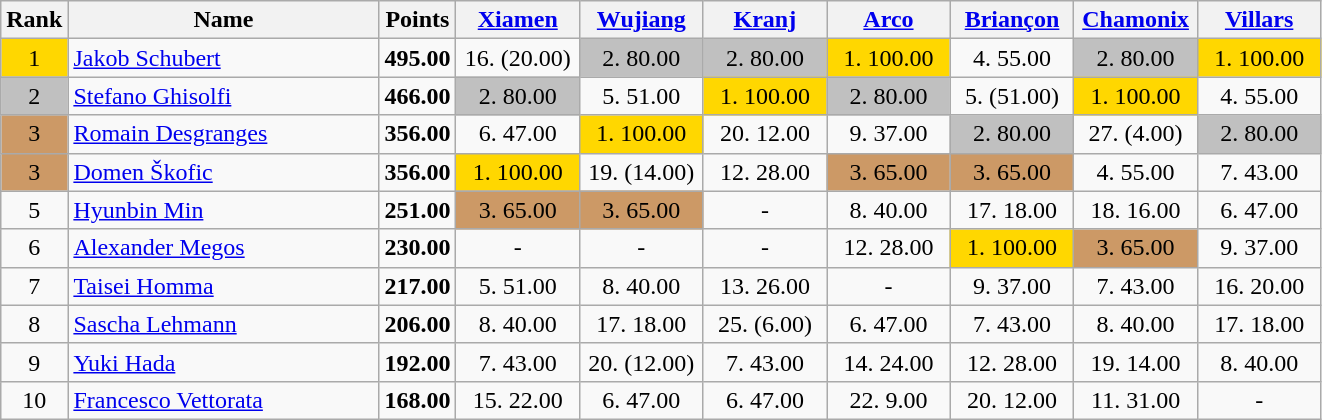<table class="wikitable sortable">
<tr>
<th>Rank</th>
<th width = "200">Name</th>
<th>Points</th>
<th width = "75" data-sort-type="number"><a href='#'>Xiamen</a></th>
<th width = "75" data-sort-type="number"><a href='#'>Wujiang</a></th>
<th width = "75" data-sort-type="number"><a href='#'>Kranj</a></th>
<th width = "75" data-sort-type="number"><a href='#'>Arco</a></th>
<th width = "75" data-sort-type="number"><a href='#'>Briançon</a></th>
<th width = "75" data-sort-type="number"><a href='#'>Chamonix</a></th>
<th width = "75" data-sort-type="number"><a href='#'>Villars</a></th>
</tr>
<tr>
<td align="center" style="background: gold">1</td>
<td> <a href='#'>Jakob Schubert</a></td>
<td align="center"><strong>495.00</strong></td>
<td align="center">16. (20.00)</td>
<td align="center" style="background: silver">2. 80.00</td>
<td align="center" style="background: silver">2. 80.00</td>
<td align="center" style="background: gold">1. 100.00</td>
<td align="center">4. 55.00</td>
<td align="center" style="background: silver">2. 80.00</td>
<td align="center" style="background: gold">1. 100.00</td>
</tr>
<tr>
<td align="center" style="background: silver">2</td>
<td> <a href='#'>Stefano Ghisolfi</a></td>
<td align="center"><strong>466.00</strong></td>
<td align="center" style="background: silver">2. 80.00</td>
<td align="center">5. 51.00</td>
<td align="center" style="background: gold">1. 100.00</td>
<td align="center" style="background: silver">2. 80.00</td>
<td align="center">5. (51.00)</td>
<td align="center" style="background: gold">1. 100.00</td>
<td align="center">4. 55.00</td>
</tr>
<tr>
<td align="center" style="background: #cc9966">3</td>
<td> <a href='#'>Romain Desgranges</a></td>
<td align="center"><strong>356.00</strong></td>
<td align="center">6. 47.00</td>
<td align="center" style="background: gold">1. 100.00</td>
<td align="center">20. 12.00</td>
<td align="center">9. 37.00</td>
<td align="center" style="background: silver">2. 80.00</td>
<td align="center">27. (4.00)</td>
<td align="center" style="background: silver">2. 80.00</td>
</tr>
<tr>
<td align="center" style="background: #cc9966">3</td>
<td> <a href='#'>Domen Škofic</a></td>
<td align="center"><strong>356.00</strong></td>
<td align="center" style="background: gold">1. 100.00</td>
<td align="center">19. (14.00)</td>
<td align="center">12. 28.00</td>
<td align="center" style="background: #cc9966">3. 65.00</td>
<td align="center" style="background: #cc9966">3. 65.00</td>
<td align="center">4. 55.00</td>
<td align="center">7. 43.00</td>
</tr>
<tr>
<td align="center">5</td>
<td> <a href='#'>Hyunbin Min</a></td>
<td align="center"><strong>251.00</strong></td>
<td align="center" style="background: #cc9966">3. 65.00</td>
<td align="center" style="background: #cc9966">3. 65.00</td>
<td align="center">-</td>
<td align="center">8. 40.00</td>
<td align="center">17. 18.00</td>
<td align="center">18. 16.00</td>
<td align="center">6. 47.00</td>
</tr>
<tr>
<td align="center">6</td>
<td> <a href='#'>Alexander Megos</a></td>
<td align="center"><strong>230.00</strong></td>
<td align="center">-</td>
<td align="center">-</td>
<td align="center">-</td>
<td align="center">12. 28.00</td>
<td align="center" style="background: gold">1. 100.00</td>
<td align="center" style="background: #cc9966">3. 65.00</td>
<td align="center">9. 37.00</td>
</tr>
<tr>
<td align="center">7</td>
<td> <a href='#'>Taisei Homma</a></td>
<td align="center"><strong>217.00</strong></td>
<td align="center">5. 51.00</td>
<td align="center">8. 40.00</td>
<td align="center">13. 26.00</td>
<td align="center">-</td>
<td align="center">9. 37.00</td>
<td align="center">7. 43.00</td>
<td align="center">16. 20.00</td>
</tr>
<tr>
<td align="center">8</td>
<td> <a href='#'>Sascha Lehmann</a></td>
<td align="center"><strong>206.00</strong></td>
<td align="center">8. 40.00</td>
<td align="center">17. 18.00</td>
<td align="center">25. (6.00)</td>
<td align="center">6. 47.00</td>
<td align="center">7. 43.00</td>
<td align="center">8. 40.00</td>
<td align="center">17. 18.00</td>
</tr>
<tr>
<td align="center">9</td>
<td> <a href='#'>Yuki Hada</a></td>
<td align="center"><strong>192.00</strong></td>
<td align="center">7. 43.00</td>
<td align="center">20. (12.00)</td>
<td align="center">7. 43.00</td>
<td align="center">14. 24.00</td>
<td align="center">12. 28.00</td>
<td align="center">19. 14.00</td>
<td align="center">8. 40.00</td>
</tr>
<tr>
<td align="center">10</td>
<td> <a href='#'>Francesco Vettorata</a></td>
<td align="center"><strong>168.00</strong></td>
<td align="center">15. 22.00</td>
<td align="center">6. 47.00</td>
<td align="center">6. 47.00</td>
<td align="center">22. 9.00</td>
<td align="center">20. 12.00</td>
<td align="center">11. 31.00</td>
<td align="center">-</td>
</tr>
</table>
